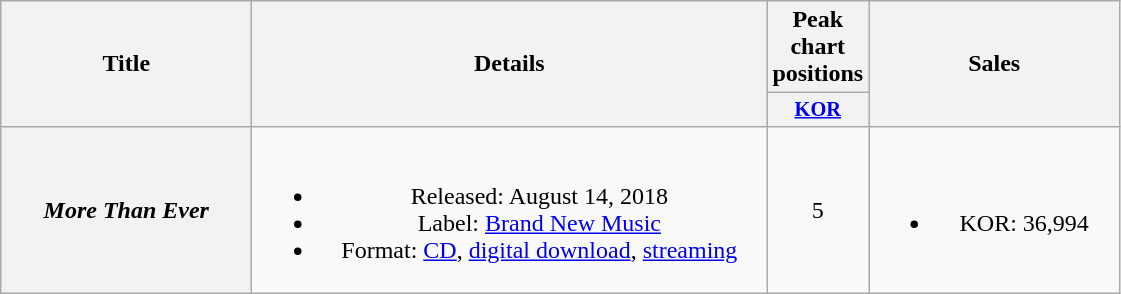<table class="wikitable plainrowheaders" style="text-align:center;">
<tr>
<th scope="col" rowspan="2" style="width:10em;">Title</th>
<th scope="col" rowspan="2" style="width:21em;">Details</th>
<th scope="col" colspan="1">Peak chart<br>positions</th>
<th scope="col" rowspan="2" style="width:10em;">Sales</th>
</tr>
<tr>
<th scope="col" style="width:3em;font-size:85%;"><a href='#'>KOR</a><br></th>
</tr>
<tr>
<th scope="row"><em>More Than Ever</em></th>
<td><br><ul><li>Released: August 14, 2018</li><li>Label: <a href='#'>Brand New Music</a></li><li>Format: <a href='#'>CD</a>, <a href='#'>digital download</a>, <a href='#'>streaming</a></li></ul></td>
<td>5</td>
<td><br><ul><li>KOR: 36,994</li></ul></td>
</tr>
</table>
